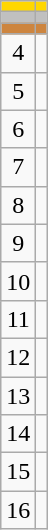<table class="wikitable" style="width275px;">
<tr style="background:gold;">
<td align=center></td>
<td></td>
</tr>
<tr style="background:silver;">
<td align=center></td>
<td></td>
</tr>
<tr style="background:peru;">
<td align=center></td>
<td></td>
</tr>
<tr>
<td align=center>4</td>
<td></td>
</tr>
<tr>
<td align=center>5</td>
<td></td>
</tr>
<tr>
<td align=center>6</td>
<td></td>
</tr>
<tr>
<td align=center>7</td>
<td></td>
</tr>
<tr>
<td align=center>8</td>
<td></td>
</tr>
<tr>
<td align=center>9</td>
<td></td>
</tr>
<tr>
<td align=center>10</td>
<td></td>
</tr>
<tr>
<td align=center>11</td>
<td></td>
</tr>
<tr>
<td align=center>12</td>
<td></td>
</tr>
<tr>
<td align=center>13</td>
<td></td>
</tr>
<tr>
<td align=center>14</td>
<td></td>
</tr>
<tr>
<td align=center>15</td>
<td></td>
</tr>
<tr>
<td align=center>16</td>
<td></td>
</tr>
</table>
